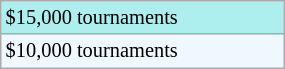<table class="wikitable"  style="font-size:85%; width:15%;">
<tr style="background:#afeeee;">
<td>$15,000 tournaments</td>
</tr>
<tr style="background:#f0f8ff;">
<td>$10,000 tournaments</td>
</tr>
</table>
